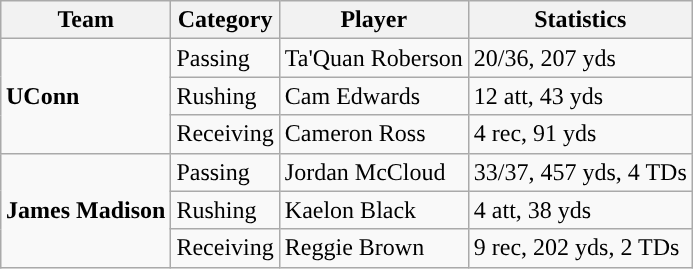<table class="wikitable" style="float: right;">
<tr>
<th>Team</th>
<th>Category</th>
<th>Player</th>
<th>Statistics</th>
</tr>
<tr>
<td rowspan=3><strong>UConn</strong></td>
<td>Passing</td>
<td>Ta'Quan Roberson</td>
<td>20/36, 207 yds</td>
</tr>
<tr>
<td>Rushing</td>
<td>Cam Edwards</td>
<td>12 att, 43 yds</td>
</tr>
<tr>
<td>Receiving</td>
<td>Cameron Ross</td>
<td>4 rec, 91 yds</td>
</tr>
<tr>
<td rowspan=3><strong>James Madison</strong></td>
<td>Passing</td>
<td>Jordan McCloud</td>
<td>33/37, 457 yds, 4 TDs</td>
</tr>
<tr>
<td>Rushing</td>
<td>Kaelon Black</td>
<td>4 att, 38 yds</td>
</tr>
<tr>
<td>Receiving</td>
<td>Reggie Brown</td>
<td>9 rec, 202 yds, 2 TDs</td>
</tr>
</table>
